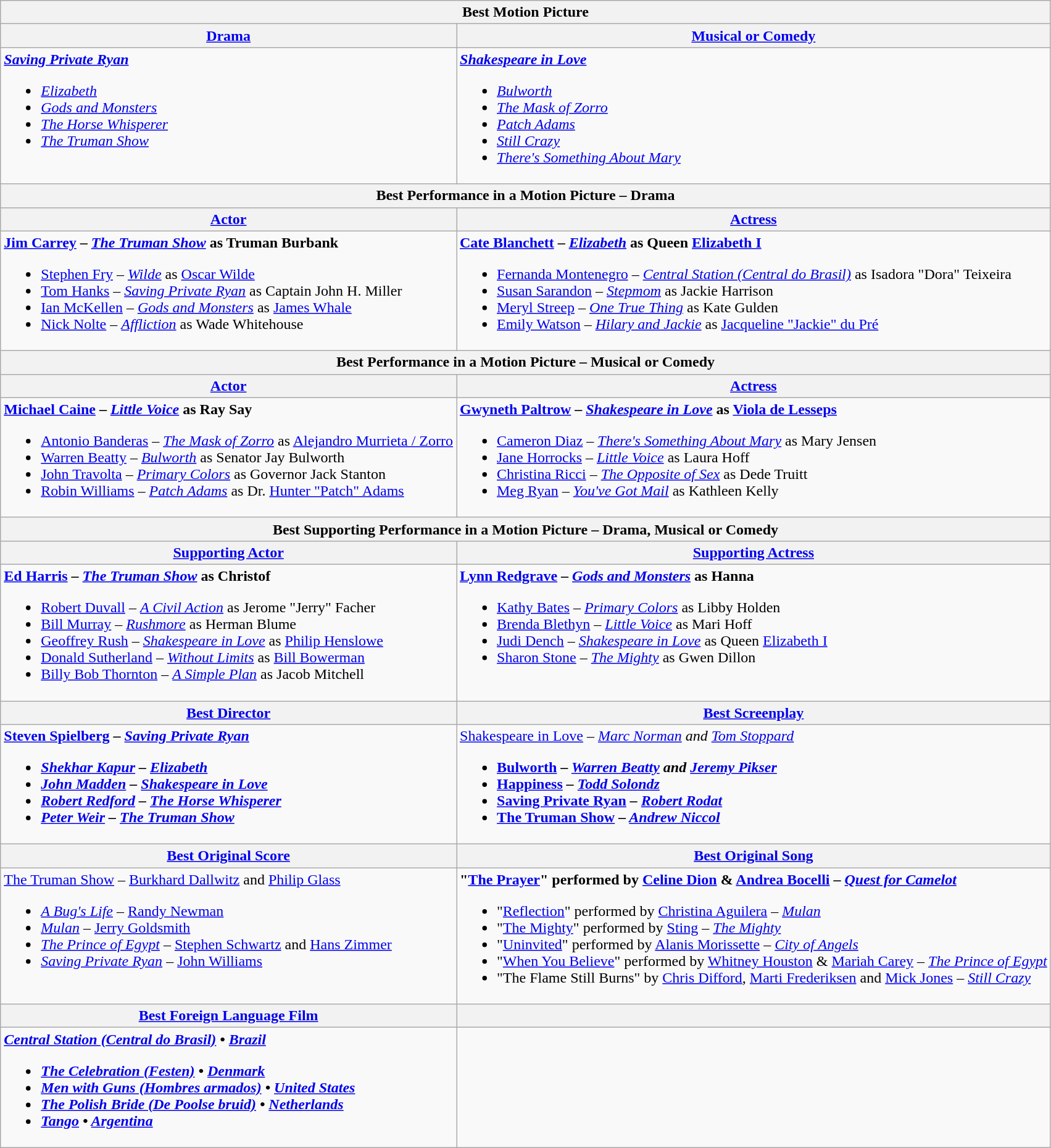<table class="wikitable" style="width=100%">
<tr>
<th colspan="2">Best Motion Picture</th>
</tr>
<tr>
<th style="width=50%"><a href='#'>Drama</a></th>
<th style="width=50%"><a href='#'>Musical or Comedy</a></th>
</tr>
<tr>
<td valign="top"><strong><em><a href='#'>Saving Private Ryan</a></em></strong><br><ul><li><em><a href='#'>Elizabeth</a></em></li><li><em><a href='#'>Gods and Monsters</a></em></li><li><em><a href='#'>The Horse Whisperer</a></em></li><li><em><a href='#'>The Truman Show</a></em></li></ul></td>
<td valign="top"><strong><em><a href='#'>Shakespeare in Love</a></em></strong><br><ul><li><em><a href='#'>Bulworth</a></em></li><li><em><a href='#'>The Mask of Zorro</a></em></li><li><em><a href='#'>Patch Adams</a></em></li><li><em><a href='#'>Still Crazy</a></em></li><li><em><a href='#'>There's Something About Mary</a></em></li></ul></td>
</tr>
<tr>
<th colspan="2">Best Performance in a Motion Picture – Drama</th>
</tr>
<tr>
<th><a href='#'>Actor</a></th>
<th><a href='#'>Actress</a></th>
</tr>
<tr>
<td valign="top"><strong><a href='#'>Jim Carrey</a> – <em><a href='#'>The Truman Show</a></em> as Truman Burbank</strong><br><ul><li><a href='#'>Stephen Fry</a> – <em><a href='#'>Wilde</a></em> as <a href='#'>Oscar Wilde</a></li><li><a href='#'>Tom Hanks</a> – <em><a href='#'>Saving Private Ryan</a></em> as Captain John H. Miller</li><li><a href='#'>Ian McKellen</a> – <em><a href='#'>Gods and Monsters</a></em> as <a href='#'>James Whale</a></li><li><a href='#'>Nick Nolte</a> – <em><a href='#'>Affliction</a></em> as Wade Whitehouse</li></ul></td>
<td valign="top"><strong><a href='#'>Cate Blanchett</a> – <em><a href='#'>Elizabeth</a></em> as Queen <a href='#'>Elizabeth I</a></strong><br><ul><li><a href='#'>Fernanda Montenegro</a> – <em><a href='#'>Central Station (Central do Brasil)</a></em> as Isadora "Dora" Teixeira</li><li><a href='#'>Susan Sarandon</a> – <em><a href='#'>Stepmom</a></em> as Jackie Harrison</li><li><a href='#'>Meryl Streep</a> – <em><a href='#'>One True Thing</a></em> as Kate Gulden</li><li><a href='#'>Emily Watson</a> – <em><a href='#'>Hilary and Jackie</a></em> as <a href='#'>Jacqueline "Jackie" du Pré</a></li></ul></td>
</tr>
<tr>
<th colspan="2">Best Performance in a Motion Picture – Musical or Comedy</th>
</tr>
<tr>
<th><a href='#'>Actor</a></th>
<th><a href='#'>Actress</a></th>
</tr>
<tr>
<td valign="top"><strong><a href='#'>Michael Caine</a> – <em><a href='#'>Little Voice</a></em> as Ray Say</strong><br><ul><li><a href='#'>Antonio Banderas</a> – <em><a href='#'>The Mask of Zorro</a></em> as <a href='#'>Alejandro Murrieta / Zorro</a></li><li><a href='#'>Warren Beatty</a> – <em><a href='#'>Bulworth</a></em> as Senator Jay Bulworth</li><li><a href='#'>John Travolta</a> – <em><a href='#'>Primary Colors</a></em> as Governor Jack Stanton</li><li><a href='#'>Robin Williams</a> – <em><a href='#'>Patch Adams</a></em> as Dr. <a href='#'>Hunter "Patch" Adams</a></li></ul></td>
<td valign="top"><strong><a href='#'>Gwyneth Paltrow</a> – <em><a href='#'>Shakespeare in Love</a></em> as <a href='#'>Viola de Lesseps</a></strong><br><ul><li><a href='#'>Cameron Diaz</a> – <em><a href='#'>There's Something About Mary</a></em> as Mary Jensen</li><li><a href='#'>Jane Horrocks</a> – <em><a href='#'>Little Voice</a></em> as Laura Hoff</li><li><a href='#'>Christina Ricci</a> – <em><a href='#'>The Opposite of Sex</a></em> as Dede Truitt</li><li><a href='#'>Meg Ryan</a> – <em><a href='#'>You've Got Mail</a></em> as Kathleen Kelly</li></ul></td>
</tr>
<tr>
<th colspan="2">Best Supporting Performance in a Motion Picture – Drama, Musical or Comedy</th>
</tr>
<tr>
<th><a href='#'>Supporting Actor</a></th>
<th><a href='#'>Supporting Actress</a></th>
</tr>
<tr>
<td valign="top"><strong> <a href='#'>Ed Harris</a> – <em><a href='#'>The Truman Show</a></em> as Christof</strong><br><ul><li><a href='#'>Robert Duvall</a> – <em><a href='#'>A Civil Action</a></em> as Jerome "Jerry" Facher</li><li><a href='#'>Bill Murray</a> – <em><a href='#'>Rushmore</a></em> as Herman Blume</li><li><a href='#'>Geoffrey Rush</a> – <em><a href='#'>Shakespeare in Love</a></em> as <a href='#'>Philip Henslowe</a></li><li><a href='#'>Donald Sutherland</a> – <em><a href='#'>Without Limits</a></em> as <a href='#'>Bill Bowerman</a></li><li><a href='#'>Billy Bob Thornton</a> – <em><a href='#'>A Simple Plan</a></em> as Jacob Mitchell</li></ul></td>
<td valign="top"><strong> <a href='#'>Lynn Redgrave</a> – <em><a href='#'>Gods and Monsters</a></em> as Hanna</strong><br><ul><li><a href='#'>Kathy Bates</a> – <em><a href='#'>Primary Colors</a></em> as Libby Holden</li><li><a href='#'>Brenda Blethyn</a> – <em><a href='#'>Little Voice</a></em> as Mari Hoff</li><li><a href='#'>Judi Dench</a> – <em><a href='#'>Shakespeare in Love</a></em> as Queen <a href='#'>Elizabeth I</a></li><li><a href='#'>Sharon Stone</a> – <em><a href='#'>The Mighty</a></em> as Gwen Dillon</li></ul></td>
</tr>
<tr>
<th><a href='#'>Best Director</a></th>
<th><a href='#'>Best Screenplay</a></th>
</tr>
<tr>
<td valign="top"><strong><a href='#'>Steven Spielberg</a> – <em><a href='#'>Saving Private Ryan</a><strong><em><br><ul><li><a href='#'>Shekhar Kapur</a> – </em><a href='#'>Elizabeth</a><em></li><li><a href='#'>John Madden</a> – </em><a href='#'>Shakespeare in Love</a><em></li><li><a href='#'>Robert Redford</a> – </em><a href='#'>The Horse Whisperer</a> <em></li><li><a href='#'>Peter Weir</a> – </em><a href='#'>The Truman Show</a><em></li></ul></td>
<td valign="top"></strong> </em><a href='#'>Shakespeare in Love</a><em> – <a href='#'>Marc Norman</a> and <a href='#'>Tom Stoppard</a><strong><br><ul><li></em><a href='#'>Bulworth</a><em> – <a href='#'>Warren Beatty</a> and <a href='#'>Jeremy Pikser</a></li><li></em><a href='#'>Happiness</a><em> – <a href='#'>Todd Solondz</a></li><li></em><a href='#'>Saving Private Ryan</a><em> – <a href='#'>Robert Rodat</a></li><li></em><a href='#'>The Truman Show</a><em> – <a href='#'>Andrew Niccol</a></li></ul></td>
</tr>
<tr>
<th><a href='#'>Best Original Score</a></th>
<th><a href='#'>Best Original Song</a></th>
</tr>
<tr>
<td valign="top"></em></strong><a href='#'>The Truman Show</a></em> – <a href='#'>Burkhard Dallwitz</a> and <a href='#'>Philip Glass</a></strong><br><ul><li><em><a href='#'>A Bug's Life</a></em> – <a href='#'>Randy Newman</a></li><li><em><a href='#'>Mulan</a></em> – <a href='#'>Jerry Goldsmith</a></li><li><em><a href='#'>The Prince of Egypt</a></em> – <a href='#'>Stephen Schwartz</a> and <a href='#'>Hans Zimmer</a></li><li><em><a href='#'>Saving Private Ryan</a></em> – <a href='#'>John Williams</a></li></ul></td>
<td valign="top"><strong>"<a href='#'>The Prayer</a>" performed by <a href='#'>Celine Dion</a> & <a href='#'>Andrea Bocelli</a> – <em><a href='#'>Quest for Camelot</a></em> </strong><br><ul><li>"<a href='#'>Reflection</a>" performed by <a href='#'>Christina Aguilera</a> – <em><a href='#'>Mulan</a></em></li><li>"<a href='#'>The Mighty</a>" performed by <a href='#'>Sting</a> – <em><a href='#'>The Mighty</a></em></li><li>"<a href='#'>Uninvited</a>" performed by <a href='#'>Alanis Morissette</a> – <em><a href='#'>City of Angels</a></em></li><li>"<a href='#'>When You Believe</a>" performed by <a href='#'>Whitney Houston</a> & <a href='#'>Mariah Carey</a> – <em><a href='#'>The Prince of Egypt</a></em></li><li>"The Flame Still Burns" by <a href='#'>Chris Difford</a>, <a href='#'>Marti Frederiksen</a> and <a href='#'>Mick Jones</a> – <em><a href='#'>Still Crazy</a></em></li></ul></td>
</tr>
<tr>
<th><a href='#'>Best Foreign Language Film</a></th>
<th></th>
</tr>
<tr>
<td valign="top"><strong><em><a href='#'>Central Station (Central do Brasil)</a><em> • <a href='#'>Brazil</a><strong><br><ul><li></em><a href='#'>The Celebration (Festen)</a><em> • <a href='#'>Denmark</a></li><li></em><a href='#'>Men with Guns (Hombres armados)</a><em> • <a href='#'>United States</a></li><li></em><a href='#'>The Polish Bride (De Poolse bruid)</a><em> • <a href='#'>Netherlands</a></li><li></em><a href='#'>Tango</a><em> • <a href='#'>Argentina</a></li></ul></td>
<td></td>
</tr>
</table>
